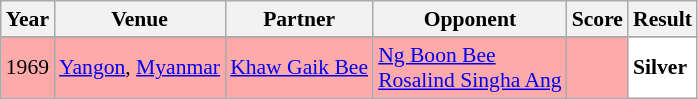<table class="sortable wikitable" style="font-size: 90%;">
<tr>
<th>Year</th>
<th>Venue</th>
<th>Partner</th>
<th>Opponent</th>
<th>Score</th>
<th>Result</th>
</tr>
<tr>
</tr>
<tr style="background:#FFAAAA">
<td align="center">1969</td>
<td align="left"><a href='#'>Yangon</a>, <a href='#'>Myanmar</a></td>
<td align="left"> <a href='#'>Khaw Gaik Bee</a></td>
<td align="left"> <a href='#'>Ng Boon Bee</a><br> <a href='#'>Rosalind Singha Ang</a></td>
<td align="left"></td>
<td style="text-align:left; background:white"> <strong>Silver</strong></td>
</tr>
</table>
